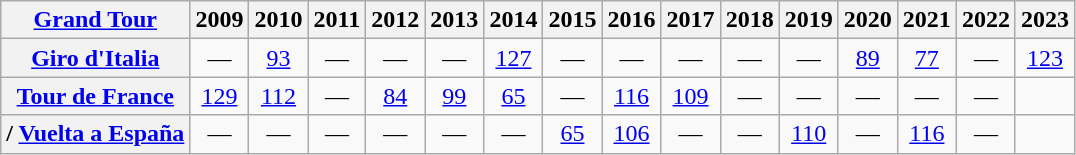<table class="wikitable plainrowheaders">
<tr>
<th scope="col"><a href='#'>Grand Tour</a></th>
<th scope="col">2009</th>
<th scope="col">2010</th>
<th scope="col">2011</th>
<th scope="col">2012</th>
<th scope="col">2013</th>
<th scope="col">2014</th>
<th scope="col">2015</th>
<th scope="col">2016</th>
<th scope="col">2017</th>
<th scope="col">2018</th>
<th scope="col">2019</th>
<th scope="col">2020</th>
<th scope="col">2021</th>
<th scope="col">2022</th>
<th scope="col">2023</th>
</tr>
<tr style="text-align:center;">
<th scope="row"> <a href='#'>Giro d'Italia</a></th>
<td>—</td>
<td><a href='#'>93</a></td>
<td>—</td>
<td>—</td>
<td>—</td>
<td><a href='#'>127</a></td>
<td>—</td>
<td>—</td>
<td>—</td>
<td>—</td>
<td>—</td>
<td><a href='#'>89</a></td>
<td><a href='#'>77</a></td>
<td>—</td>
<td><a href='#'>123</a></td>
</tr>
<tr style="text-align:center;">
<th scope="row"> <a href='#'>Tour de France</a></th>
<td><a href='#'>129</a></td>
<td><a href='#'>112</a></td>
<td>—</td>
<td><a href='#'>84</a></td>
<td><a href='#'>99</a></td>
<td><a href='#'>65</a></td>
<td>—</td>
<td><a href='#'>116</a></td>
<td><a href='#'>109</a></td>
<td>—</td>
<td>—</td>
<td>—</td>
<td>—</td>
<td>—</td>
<td></td>
</tr>
<tr style="text-align:center;">
<th scope="row">/ <a href='#'>Vuelta a España</a></th>
<td>—</td>
<td>—</td>
<td>—</td>
<td>—</td>
<td>—</td>
<td>—</td>
<td><a href='#'>65</a></td>
<td><a href='#'>106</a></td>
<td>—</td>
<td>—</td>
<td><a href='#'>110</a></td>
<td>—</td>
<td><a href='#'>116</a></td>
<td>—</td>
<td></td>
</tr>
</table>
